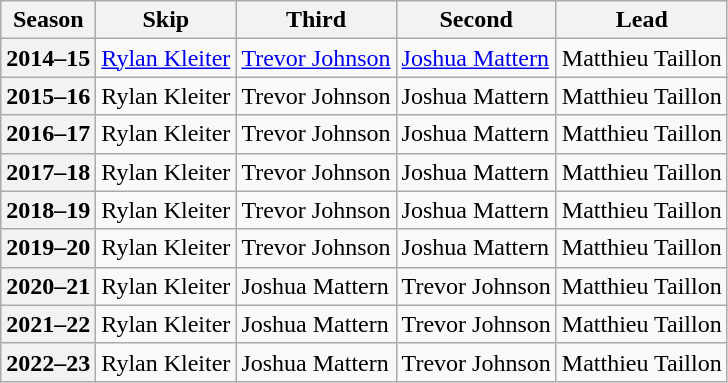<table class="wikitable">
<tr>
<th scope="col">Season</th>
<th scope="col">Skip</th>
<th scope="col">Third</th>
<th scope="col">Second</th>
<th scope="col">Lead</th>
</tr>
<tr>
<th scope="row">2014–15</th>
<td><a href='#'>Rylan Kleiter</a></td>
<td><a href='#'>Trevor Johnson</a></td>
<td><a href='#'>Joshua Mattern</a></td>
<td>Matthieu Taillon</td>
</tr>
<tr>
<th scope="row">2015–16</th>
<td>Rylan Kleiter</td>
<td>Trevor Johnson</td>
<td>Joshua Mattern</td>
<td>Matthieu Taillon</td>
</tr>
<tr>
<th scope="row">2016–17</th>
<td>Rylan Kleiter</td>
<td>Trevor Johnson</td>
<td>Joshua Mattern</td>
<td>Matthieu Taillon</td>
</tr>
<tr>
<th scope="row">2017–18</th>
<td>Rylan Kleiter</td>
<td>Trevor Johnson</td>
<td>Joshua Mattern</td>
<td>Matthieu Taillon</td>
</tr>
<tr>
<th scope="row">2018–19</th>
<td>Rylan Kleiter</td>
<td>Trevor Johnson</td>
<td>Joshua Mattern</td>
<td>Matthieu Taillon</td>
</tr>
<tr>
<th scope="row">2019–20</th>
<td>Rylan Kleiter</td>
<td>Trevor Johnson</td>
<td>Joshua Mattern</td>
<td>Matthieu Taillon</td>
</tr>
<tr>
<th scope="row">2020–21</th>
<td>Rylan Kleiter</td>
<td>Joshua Mattern</td>
<td>Trevor Johnson</td>
<td>Matthieu Taillon</td>
</tr>
<tr>
<th scope="row">2021–22</th>
<td>Rylan Kleiter</td>
<td>Joshua Mattern</td>
<td>Trevor Johnson</td>
<td>Matthieu Taillon</td>
</tr>
<tr>
<th scope="row">2022–23</th>
<td>Rylan Kleiter</td>
<td>Joshua Mattern</td>
<td>Trevor Johnson</td>
<td>Matthieu Taillon</td>
</tr>
</table>
